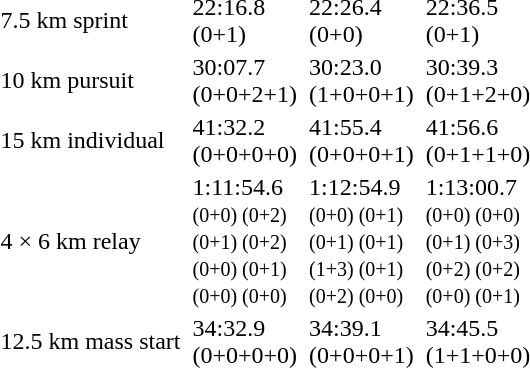<table>
<tr>
<td>7.5 km sprint<br></td>
<td></td>
<td>22:16.8<br>(0+1)</td>
<td></td>
<td>22:26.4<br>(0+0)</td>
<td></td>
<td>22:36.5<br>(0+1)</td>
</tr>
<tr>
<td>10 km pursuit<br></td>
<td></td>
<td>30:07.7<br>(0+0+2+1)</td>
<td></td>
<td>30:23.0<br>(1+0+0+1)</td>
<td></td>
<td>30:39.3<br>(0+1+2+0)</td>
</tr>
<tr>
<td>15 km individual<br></td>
<td></td>
<td>41:32.2<br>(0+0+0+0)</td>
<td></td>
<td>41:55.4<br>(0+0+0+1)</td>
<td></td>
<td>41:56.6<br>(0+1+1+0)</td>
</tr>
<tr>
<td>4 × 6 km relay<br></td>
<td></td>
<td>1:11:54.6<br><small>(0+0) (0+2)<br>(0+1) (0+2)<br>(0+0) (0+1)<br>(0+0) (0+0)</small></td>
<td></td>
<td>1:12:54.9<br><small>(0+0) (0+1)<br>(0+1) (0+1)<br>(1+3) (0+1)<br>(0+2) (0+0)</small></td>
<td></td>
<td>1:13:00.7<br><small>(0+0) (0+0)<br>(0+1) (0+3)<br>(0+2) (0+2)<br>(0+0) (0+1)</small></td>
</tr>
<tr>
<td>12.5 km mass start<br></td>
<td></td>
<td>34:32.9<br>(0+0+0+0)</td>
<td></td>
<td>34:39.1<br>(0+0+0+1)</td>
<td></td>
<td>34:45.5<br>(1+1+0+0)</td>
</tr>
</table>
